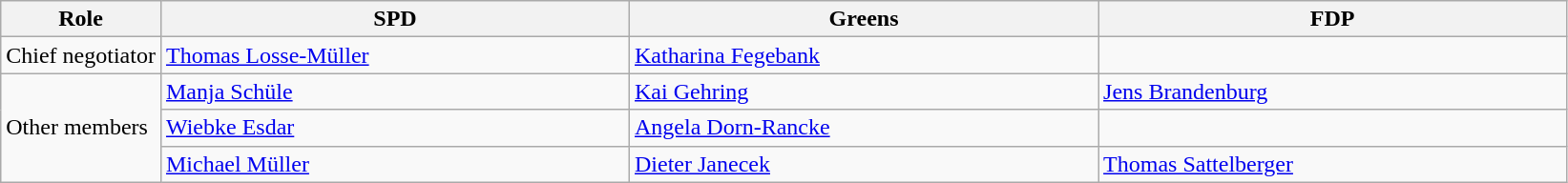<table class="wikitable">
<tr>
<th>Role</th>
<th style="width:20em">SPD</th>
<th style="width:20em">Greens</th>
<th style="width:20em">FDP</th>
</tr>
<tr>
<td>Chief negotiator</td>
<td><a href='#'>Thomas Losse-Müller</a></td>
<td><a href='#'>Katharina Fegebank</a></td>
<td></td>
</tr>
<tr>
<td rowspan="3">Other members</td>
<td><a href='#'>Manja Schüle</a></td>
<td><a href='#'>Kai Gehring</a></td>
<td><a href='#'>Jens Brandenburg</a></td>
</tr>
<tr>
<td><a href='#'>Wiebke Esdar</a></td>
<td><a href='#'>Angela Dorn-Rancke</a></td>
<td></td>
</tr>
<tr>
<td><a href='#'>Michael Müller</a></td>
<td><a href='#'>Dieter Janecek</a></td>
<td><a href='#'>Thomas Sattelberger</a></td>
</tr>
</table>
